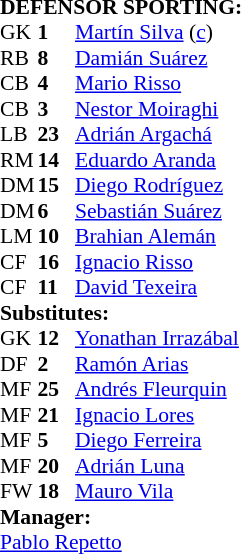<table style="font-size: 90%" cellspacing="0" cellpadding="0">
<tr>
<td colspan="4"><strong>DEFENSOR SPORTING:</strong></td>
</tr>
<tr>
<th width=25></th>
<th width=25></th>
</tr>
<tr>
<td>GK</td>
<td><strong>1</strong></td>
<td> <a href='#'>Martín Silva</a> (<a href='#'>c</a>)</td>
</tr>
<tr>
<td>RB</td>
<td><strong>8</strong></td>
<td> <a href='#'>Damián Suárez</a></td>
</tr>
<tr>
<td>CB</td>
<td><strong>4</strong></td>
<td> <a href='#'>Mario Risso</a></td>
</tr>
<tr>
<td>CB</td>
<td><strong>3</strong></td>
<td> <a href='#'>Nestor Moiraghi</a></td>
<td></td>
</tr>
<tr>
<td>LB</td>
<td><strong>23</strong></td>
<td> <a href='#'>Adrián Argachá</a></td>
</tr>
<tr>
<td>RM</td>
<td><strong>14</strong></td>
<td> <a href='#'>Eduardo Aranda</a></td>
</tr>
<tr>
<td>DM</td>
<td><strong>15</strong></td>
<td> <a href='#'>Diego Rodríguez</a></td>
<td></td>
</tr>
<tr>
<td>DM</td>
<td><strong>6</strong></td>
<td> <a href='#'>Sebastián Suárez</a></td>
<td></td>
<td></td>
</tr>
<tr>
<td>LM</td>
<td><strong>10</strong></td>
<td> <a href='#'>Brahian Alemán</a></td>
<td></td>
<td></td>
</tr>
<tr>
<td>CF</td>
<td><strong>16</strong></td>
<td> <a href='#'>Ignacio Risso</a></td>
<td></td>
<td></td>
</tr>
<tr>
<td>CF</td>
<td><strong>11</strong></td>
<td> <a href='#'>David Texeira</a></td>
</tr>
<tr>
<td colspan=3><strong>Substitutes:</strong></td>
</tr>
<tr>
<td>GK</td>
<td><strong>12</strong></td>
<td> <a href='#'>Yonathan Irrazábal</a></td>
</tr>
<tr>
<td>DF</td>
<td><strong>2</strong></td>
<td> <a href='#'>Ramón Arias</a></td>
</tr>
<tr>
<td>MF</td>
<td><strong>25</strong></td>
<td> <a href='#'>Andrés Fleurquin</a></td>
</tr>
<tr>
<td>MF</td>
<td><strong>21</strong></td>
<td> <a href='#'>Ignacio Lores</a></td>
<td></td>
<td></td>
</tr>
<tr>
<td>MF</td>
<td><strong>5</strong></td>
<td> <a href='#'>Diego Ferreira</a></td>
</tr>
<tr>
<td>MF</td>
<td><strong>20</strong></td>
<td> <a href='#'>Adrián Luna</a></td>
<td></td>
<td></td>
</tr>
<tr>
<td>FW</td>
<td><strong>18</strong></td>
<td> <a href='#'>Mauro Vila</a></td>
<td></td>
<td></td>
</tr>
<tr>
<td colspan=3><strong>Manager:</strong></td>
</tr>
<tr>
<td colspan=4><a href='#'>Pablo Repetto</a></td>
</tr>
</table>
